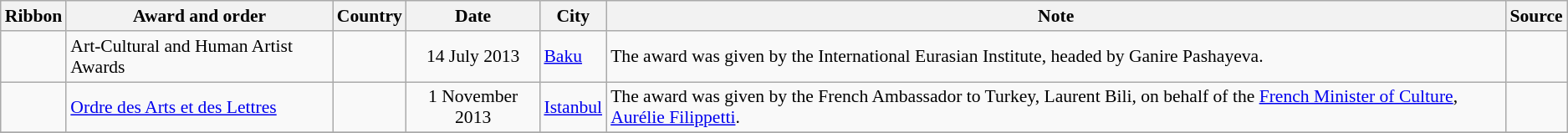<table class="wikitable sortable" style="font-size: 90%;">
<tr>
<th class="unsortable">Ribbon</th>
<th>Award and order</th>
<th>Country</th>
<th>Date</th>
<th>City</th>
<th class="unsortable">Note</th>
<th class="unsortable">Source</th>
</tr>
<tr>
<td></td>
<td>Art-Cultural and Human Artist Awards</td>
<td></td>
<td align=center> 14 July 2013</td>
<td><a href='#'>Baku</a></td>
<td>The award was given by the International Eurasian Institute, headed by Ganire Pashayeva.</td>
<td></td>
</tr>
<tr>
<td></td>
<td><a href='#'>Ordre des Arts et des Lettres</a></td>
<td></td>
<td align=center> 1 November 2013</td>
<td><a href='#'>Istanbul</a></td>
<td>The award was given by the French Ambassador to Turkey, Laurent Bili, on behalf of the <a href='#'>French Minister of Culture</a>, <a href='#'>Aurélie Filippetti</a>.</td>
<td></td>
</tr>
<tr>
</tr>
</table>
